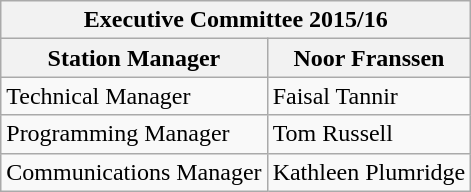<table class="wikitable collapsible collapsed">
<tr>
<th colspan="2">Executive Committee 2015/16</th>
</tr>
<tr>
<th>Station Manager</th>
<th>Noor Franssen</th>
</tr>
<tr>
<td>Technical Manager</td>
<td>Faisal Tannir</td>
</tr>
<tr>
<td>Programming Manager</td>
<td>Tom Russell</td>
</tr>
<tr>
<td>Communications Manager</td>
<td>Kathleen Plumridge</td>
</tr>
</table>
